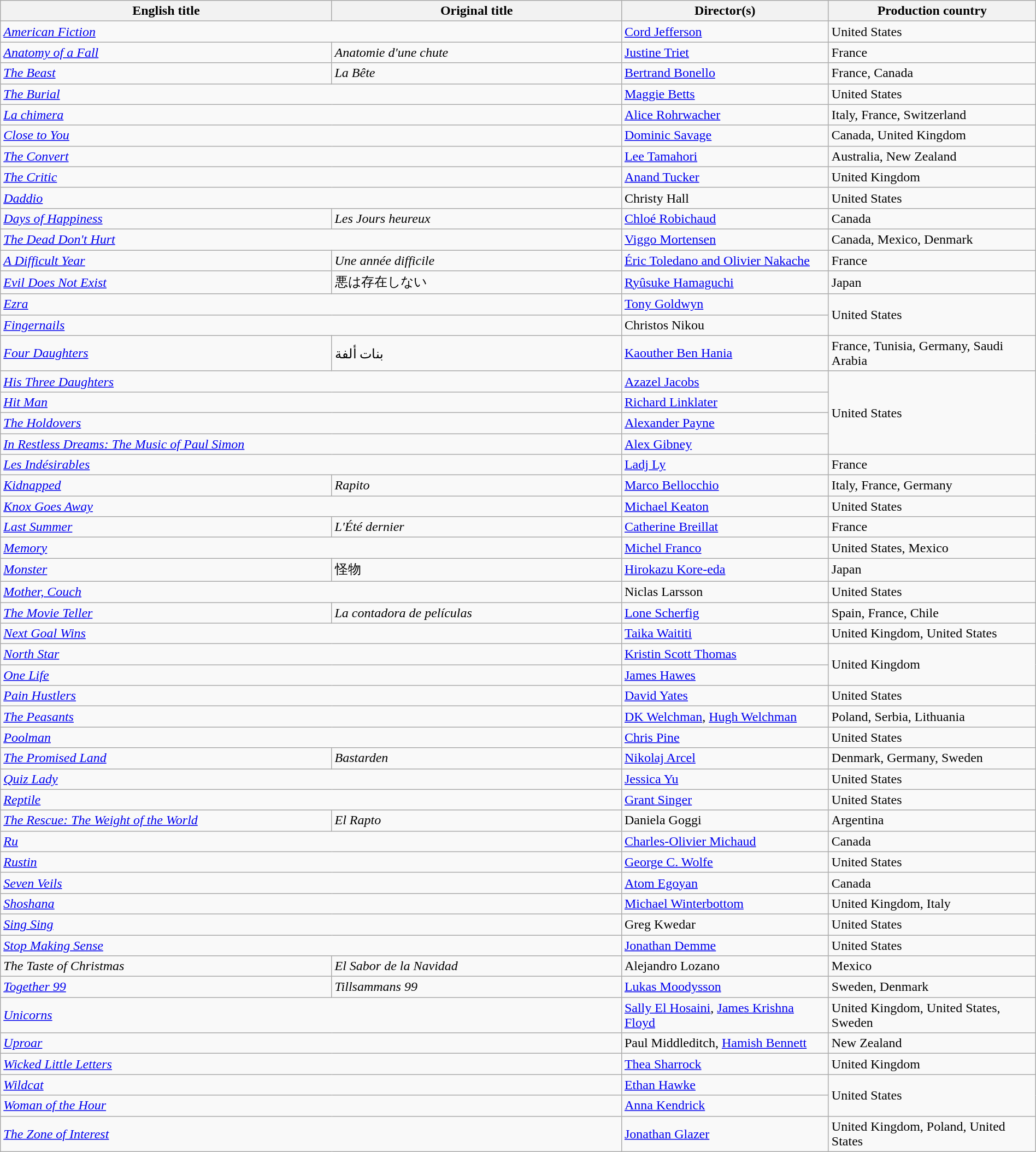<table class="sortable wikitable" width="100%">
<tr>
<th scope="col" width="32%">English title</th>
<th scope="col" width="28%">Original title</th>
<th scope="col" width="20%">Director(s)</th>
<th scope="col" width="20%">Production country</th>
</tr>
<tr>
<td colspan="2"><em><a href='#'>American Fiction</a></em></td>
<td><a href='#'>Cord Jefferson</a></td>
<td>United States</td>
</tr>
<tr>
<td><em><a href='#'>Anatomy of a Fall</a></em></td>
<td><em>Anatomie d'une chute</em></td>
<td><a href='#'>Justine Triet</a></td>
<td>France</td>
</tr>
<tr>
<td><em><a href='#'>The Beast</a></em></td>
<td><em>La Bête</em></td>
<td><a href='#'>Bertrand Bonello</a></td>
<td>France, Canada</td>
</tr>
<tr>
<td colspan="2"><em><a href='#'>The Burial</a></em></td>
<td><a href='#'>Maggie Betts</a></td>
<td>United States</td>
</tr>
<tr>
<td colspan="2"><em><a href='#'>La chimera</a></em></td>
<td><a href='#'>Alice Rohrwacher</a></td>
<td>Italy, France, Switzerland</td>
</tr>
<tr>
<td colspan="2"><em><a href='#'>Close to You</a></em></td>
<td><a href='#'>Dominic Savage</a></td>
<td>Canada, United Kingdom</td>
</tr>
<tr>
<td colspan="2"><em><a href='#'>The Convert</a></em></td>
<td><a href='#'>Lee Tamahori</a></td>
<td>Australia, New Zealand</td>
</tr>
<tr>
<td colspan="2"><em><a href='#'>The Critic</a></em></td>
<td><a href='#'>Anand Tucker</a></td>
<td>United Kingdom</td>
</tr>
<tr>
<td colspan="2"><em><a href='#'>Daddio</a></em></td>
<td>Christy Hall</td>
<td>United States</td>
</tr>
<tr>
<td><em><a href='#'>Days of Happiness</a></em></td>
<td><em>Les Jours heureux</em></td>
<td><a href='#'>Chloé Robichaud</a></td>
<td>Canada</td>
</tr>
<tr>
<td colspan="2"><em><a href='#'>The Dead Don't Hurt</a></em></td>
<td><a href='#'>Viggo Mortensen</a></td>
<td>Canada, Mexico, Denmark</td>
</tr>
<tr>
<td><em><a href='#'>A Difficult Year</a></em></td>
<td><em>Une année difficile</em></td>
<td><a href='#'>Éric Toledano and Olivier Nakache</a></td>
<td>France</td>
</tr>
<tr>
<td><em><a href='#'>Evil Does Not Exist</a></em></td>
<td>悪は存在しない</td>
<td><a href='#'>Ryûsuke Hamaguchi</a></td>
<td>Japan</td>
</tr>
<tr>
<td colspan="2"><em><a href='#'>Ezra</a></em></td>
<td><a href='#'>Tony Goldwyn</a></td>
<td rowspan="2">United States</td>
</tr>
<tr>
<td colspan="2"><em><a href='#'>Fingernails</a></em></td>
<td>Christos Nikou</td>
</tr>
<tr>
<td><em><a href='#'>Four Daughters</a></em></td>
<td>بنات ألفة</td>
<td><a href='#'>Kaouther Ben Hania</a></td>
<td>France, Tunisia, Germany, Saudi Arabia</td>
</tr>
<tr>
<td colspan="2"><em><a href='#'>His Three Daughters</a></em></td>
<td><a href='#'>Azazel Jacobs</a></td>
<td rowspan="4">United States</td>
</tr>
<tr>
<td colspan="2"><em><a href='#'>Hit Man</a></em></td>
<td><a href='#'>Richard Linklater</a></td>
</tr>
<tr>
<td colspan="2"><em><a href='#'>The Holdovers</a></em></td>
<td><a href='#'>Alexander Payne</a></td>
</tr>
<tr>
<td colspan="2"><em><a href='#'>In Restless Dreams: The Music of Paul Simon</a></em></td>
<td><a href='#'>Alex Gibney</a></td>
</tr>
<tr>
<td colspan="2"><em><a href='#'>Les Indésirables</a></em></td>
<td><a href='#'>Ladj Ly</a></td>
<td>France</td>
</tr>
<tr>
<td><em><a href='#'>Kidnapped</a> </em></td>
<td><em>Rapito</em></td>
<td><a href='#'>Marco Bellocchio</a></td>
<td>Italy, France, Germany</td>
</tr>
<tr>
<td colspan="2"><em><a href='#'>Knox Goes Away</a></em></td>
<td><a href='#'>Michael Keaton</a></td>
<td>United States</td>
</tr>
<tr>
<td><em><a href='#'>Last Summer</a></em></td>
<td><em>L'Été dernier</em></td>
<td><a href='#'>Catherine Breillat</a></td>
<td>France</td>
</tr>
<tr>
<td colspan="2"><em><a href='#'>Memory</a></em></td>
<td><a href='#'>Michel Franco</a></td>
<td>United States, Mexico</td>
</tr>
<tr>
<td><em><a href='#'>Monster</a></em></td>
<td>怪物</td>
<td><a href='#'>Hirokazu Kore-eda</a></td>
<td>Japan</td>
</tr>
<tr>
<td colspan="2"><em><a href='#'>Mother, Couch</a></em></td>
<td>Niclas Larsson</td>
<td>United States</td>
</tr>
<tr>
<td><em><a href='#'>The Movie Teller</a></em></td>
<td><em>La contadora de películas</em></td>
<td><a href='#'>Lone Scherfig</a></td>
<td>Spain, France, Chile</td>
</tr>
<tr>
<td colspan="2"><em><a href='#'>Next Goal Wins</a></em></td>
<td><a href='#'>Taika Waititi</a></td>
<td>United Kingdom, United States</td>
</tr>
<tr>
<td colspan="2"><em><a href='#'>North Star</a></em></td>
<td><a href='#'>Kristin Scott Thomas</a></td>
<td rowspan="2">United Kingdom</td>
</tr>
<tr>
<td colspan="2"><em><a href='#'>One Life</a></em></td>
<td><a href='#'>James Hawes</a></td>
</tr>
<tr>
<td colspan="2"><em><a href='#'>Pain Hustlers</a></em></td>
<td><a href='#'>David Yates</a></td>
<td>United States</td>
</tr>
<tr>
<td colspan="2"><em><a href='#'>The Peasants</a></em></td>
<td><a href='#'>DK Welchman</a>, <a href='#'>Hugh Welchman</a></td>
<td>Poland, Serbia, Lithuania</td>
</tr>
<tr>
<td colspan="2"><em><a href='#'>Poolman</a></em></td>
<td><a href='#'>Chris Pine</a></td>
<td>United States</td>
</tr>
<tr>
<td><em><a href='#'>The Promised Land</a></em></td>
<td><em>Bastarden</em></td>
<td><a href='#'>Nikolaj Arcel</a></td>
<td>Denmark, Germany, Sweden</td>
</tr>
<tr>
<td colspan="2"><em><a href='#'>Quiz Lady</a></em></td>
<td><a href='#'>Jessica Yu</a></td>
<td>United States</td>
</tr>
<tr>
<td colspan="2"><em><a href='#'>Reptile</a></em></td>
<td><a href='#'>Grant Singer</a></td>
<td>United States</td>
</tr>
<tr>
<td><em><a href='#'>The Rescue: The Weight of the World</a></em></td>
<td><em>El Rapto</em></td>
<td>Daniela Goggi</td>
<td>Argentina</td>
</tr>
<tr>
<td colspan="2"><em><a href='#'>Ru</a></em></td>
<td><a href='#'>Charles-Olivier Michaud</a></td>
<td>Canada</td>
</tr>
<tr>
<td colspan="2"><em><a href='#'>Rustin</a></em></td>
<td><a href='#'>George C. Wolfe</a></td>
<td>United States</td>
</tr>
<tr>
<td colspan="2"><em><a href='#'>Seven Veils</a></em></td>
<td><a href='#'>Atom Egoyan</a></td>
<td>Canada</td>
</tr>
<tr>
<td colspan="2"><em><a href='#'>Shoshana</a></em></td>
<td><a href='#'>Michael Winterbottom</a></td>
<td>United Kingdom, Italy</td>
</tr>
<tr>
<td colspan="2"><em><a href='#'>Sing Sing</a></em></td>
<td>Greg Kwedar</td>
<td>United States</td>
</tr>
<tr>
<td colspan="2"><em><a href='#'>Stop Making Sense</a></em></td>
<td><a href='#'>Jonathan Demme</a></td>
<td>United States</td>
</tr>
<tr>
<td><em>The Taste of Christmas</em></td>
<td><em>El Sabor de la Navidad</em></td>
<td>Alejandro Lozano</td>
<td>Mexico</td>
</tr>
<tr>
<td><em><a href='#'>Together 99</a></em></td>
<td><em>Tillsammans 99</em></td>
<td><a href='#'>Lukas Moodysson</a></td>
<td>Sweden, Denmark</td>
</tr>
<tr>
<td colspan="2"><em><a href='#'>Unicorns</a></em></td>
<td><a href='#'>Sally El Hosaini</a>, <a href='#'>James Krishna Floyd</a></td>
<td>United Kingdom, United States, Sweden</td>
</tr>
<tr>
<td colspan="2"><em><a href='#'>Uproar</a></em></td>
<td>Paul Middleditch, <a href='#'>Hamish Bennett</a></td>
<td>New Zealand</td>
</tr>
<tr>
<td colspan="2"><em><a href='#'>Wicked Little Letters</a></em></td>
<td><a href='#'>Thea Sharrock</a></td>
<td>United Kingdom</td>
</tr>
<tr>
<td colspan="2"><em><a href='#'>Wildcat</a></em></td>
<td><a href='#'>Ethan Hawke</a></td>
<td rowspan="2">United States</td>
</tr>
<tr>
<td colspan="2"><em><a href='#'>Woman of the Hour</a></em></td>
<td><a href='#'>Anna Kendrick</a></td>
</tr>
<tr>
<td colspan="2"><em><a href='#'>The Zone of Interest</a></em></td>
<td><a href='#'>Jonathan Glazer</a></td>
<td>United Kingdom, Poland, United States</td>
</tr>
</table>
